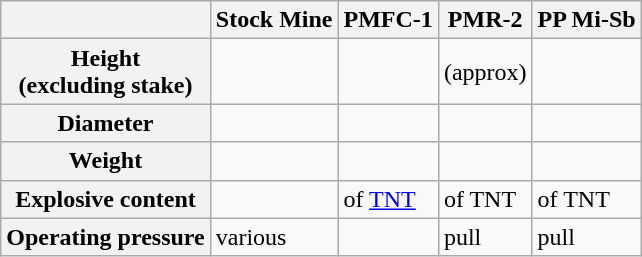<table class=wikitable>
<tr>
<th></th>
<th>Stock Mine</th>
<th>PMFC-1</th>
<th>PMR-2</th>
<th>PP Mi-Sb</th>
</tr>
<tr>
<th>Height <br> (excluding stake)</th>
<td></td>
<td></td>
<td> (approx)</td>
<td></td>
</tr>
<tr>
<th>Diameter</th>
<td></td>
<td></td>
<td></td>
<td></td>
</tr>
<tr>
<th>Weight</th>
<td></td>
<td></td>
<td></td>
<td></td>
</tr>
<tr>
<th>Explosive content</th>
<td></td>
<td> of <a href='#'>TNT</a></td>
<td> of TNT</td>
<td> of TNT</td>
</tr>
<tr>
<th>Operating pressure</th>
<td>various</td>
<td></td>
<td> pull</td>
<td> pull</td>
</tr>
</table>
